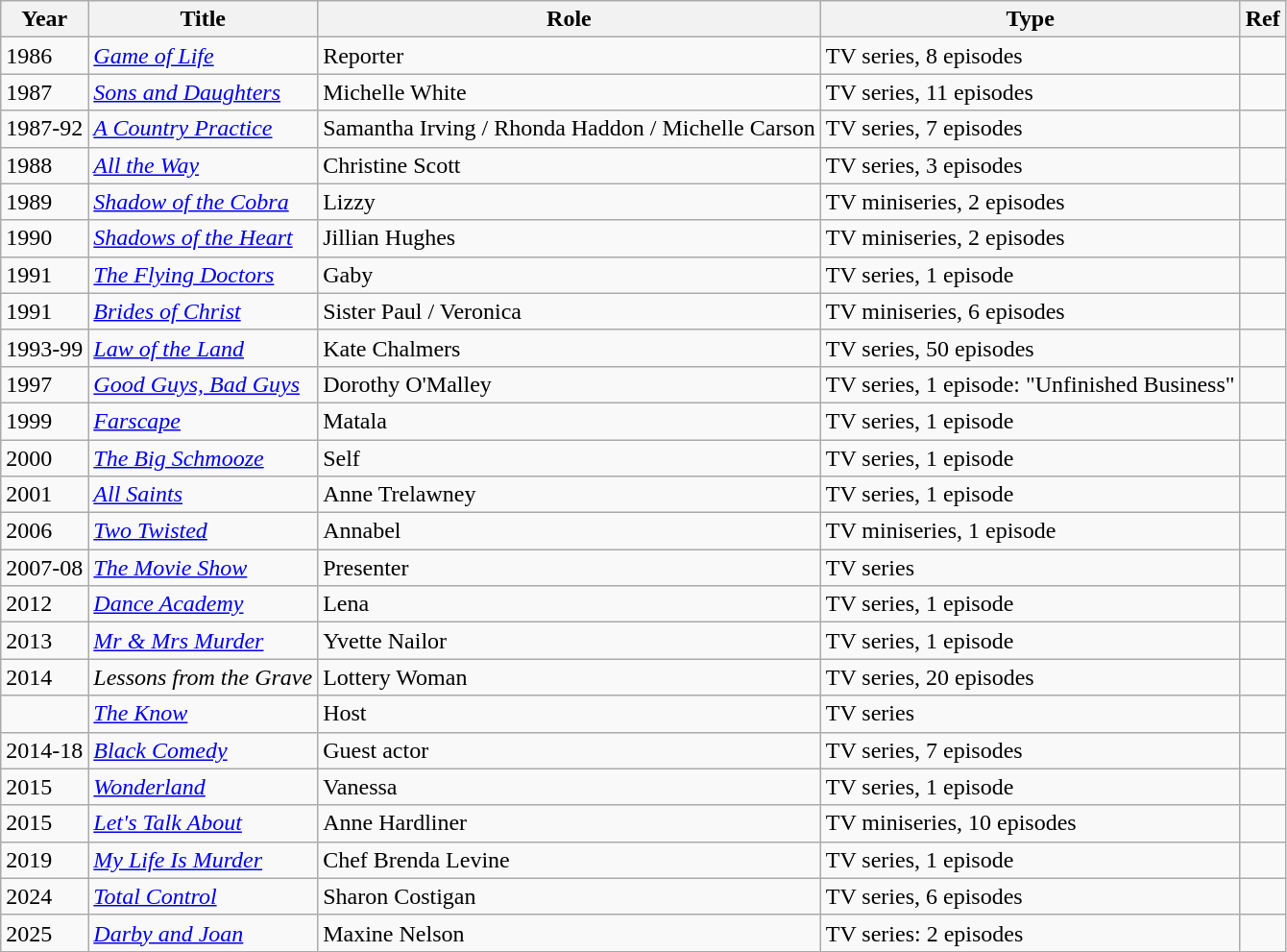<table class="wikitable sortable">
<tr>
<th>Year</th>
<th>Title</th>
<th>Role</th>
<th>Type</th>
<th>Ref</th>
</tr>
<tr>
<td>1986</td>
<td><em><a href='#'>Game of Life</a></em></td>
<td>Reporter</td>
<td>TV series, 8 episodes</td>
<td></td>
</tr>
<tr>
<td>1987</td>
<td><em><a href='#'>Sons and Daughters</a></em></td>
<td>Michelle White</td>
<td>TV series, 11 episodes</td>
<td></td>
</tr>
<tr>
<td>1987-92</td>
<td><em><a href='#'>A Country Practice</a></em></td>
<td>Samantha Irving / Rhonda Haddon / Michelle Carson</td>
<td>TV series, 7 episodes</td>
<td></td>
</tr>
<tr>
<td>1988</td>
<td><em><a href='#'>All the Way</a></em></td>
<td>Christine Scott</td>
<td>TV series, 3 episodes</td>
<td></td>
</tr>
<tr>
<td>1989</td>
<td><em><a href='#'>Shadow of the Cobra</a></em></td>
<td>Lizzy</td>
<td>TV miniseries, 2 episodes</td>
<td></td>
</tr>
<tr>
<td>1990</td>
<td><em><a href='#'>Shadows of the Heart</a></em></td>
<td>Jillian Hughes</td>
<td>TV miniseries, 2 episodes</td>
<td></td>
</tr>
<tr>
<td>1991</td>
<td><em><a href='#'>The Flying Doctors</a></em></td>
<td>Gaby</td>
<td>TV series, 1  episode</td>
<td></td>
</tr>
<tr>
<td>1991</td>
<td><em><a href='#'>Brides of Christ</a></em></td>
<td>Sister Paul / Veronica</td>
<td>TV miniseries, 6 episodes</td>
<td></td>
</tr>
<tr>
<td>1993-99</td>
<td><em><a href='#'>Law of the Land</a></em></td>
<td>Kate Chalmers</td>
<td>TV series, 50 episodes</td>
<td></td>
</tr>
<tr>
<td>1997</td>
<td><em><a href='#'>Good Guys, Bad Guys</a></em></td>
<td>Dorothy O'Malley</td>
<td>TV series, 1 episode: "Unfinished Business"</td>
<td></td>
</tr>
<tr>
<td>1999</td>
<td><em><a href='#'>Farscape</a></em></td>
<td>Matala</td>
<td>TV series, 1  episode</td>
<td></td>
</tr>
<tr>
<td>2000</td>
<td><em><a href='#'>The Big Schmooze</a></em></td>
<td>Self</td>
<td>TV series, 1 episode</td>
<td></td>
</tr>
<tr>
<td>2001</td>
<td><em><a href='#'>All Saints</a></em></td>
<td>Anne Trelawney</td>
<td>TV series, 1 episode</td>
<td></td>
</tr>
<tr>
<td>2006</td>
<td><em><a href='#'>Two Twisted</a></em></td>
<td>Annabel</td>
<td>TV miniseries, 1 episode</td>
<td></td>
</tr>
<tr>
<td>2007-08</td>
<td><em><a href='#'>The Movie Show</a></em></td>
<td>Presenter</td>
<td>TV series</td>
<td></td>
</tr>
<tr>
<td>2012</td>
<td><em><a href='#'>Dance Academy</a></em></td>
<td>Lena</td>
<td>TV series, 1 episode</td>
<td></td>
</tr>
<tr>
<td>2013</td>
<td><em><a href='#'>Mr & Mrs Murder</a></em></td>
<td>Yvette Nailor</td>
<td>TV series, 1 episode</td>
<td></td>
</tr>
<tr>
<td>2014</td>
<td><em>Lessons from the Grave</em></td>
<td>Lottery Woman</td>
<td>TV series, 20 episodes</td>
<td></td>
</tr>
<tr>
<td></td>
<td><em><a href='#'>The Know</a></em></td>
<td>Host</td>
<td>TV series</td>
<td></td>
</tr>
<tr>
<td>2014-18</td>
<td><em><a href='#'>Black Comedy</a></em></td>
<td>Guest actor</td>
<td>TV series, 7 episodes</td>
<td></td>
</tr>
<tr>
<td>2015</td>
<td><em><a href='#'>Wonderland</a></em></td>
<td>Vanessa</td>
<td>TV series, 1 episode</td>
<td></td>
</tr>
<tr>
<td>2015</td>
<td><em><a href='#'>Let's Talk About</a></em></td>
<td>Anne Hardliner</td>
<td>TV miniseries, 10 episodes</td>
<td></td>
</tr>
<tr>
<td>2019</td>
<td><em><a href='#'>My Life Is Murder</a></em></td>
<td>Chef Brenda Levine</td>
<td>TV series, 1 episode</td>
<td></td>
</tr>
<tr>
<td>2024</td>
<td><em><a href='#'>Total Control</a></em></td>
<td>Sharon Costigan</td>
<td>TV series, 6 episodes</td>
<td></td>
</tr>
<tr>
<td>2025</td>
<td><a href='#'><em>Darby and Joan</em></a></td>
<td>Maxine Nelson</td>
<td>TV series: 2 episodes</td>
<td></td>
</tr>
</table>
